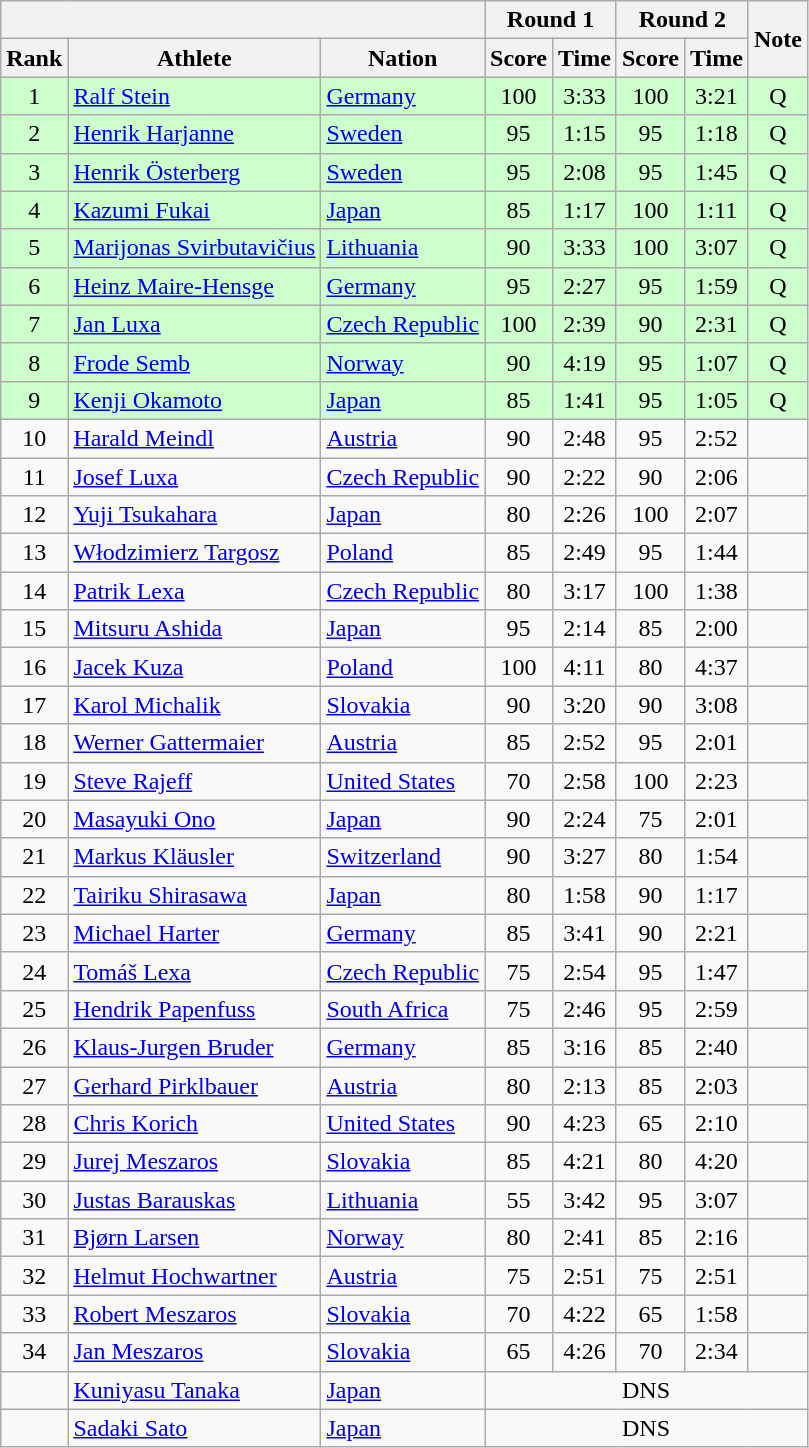<table class="wikitable sortable" style="text-align:center">
<tr>
<th colspan=3></th>
<th colspan=2>Round 1</th>
<th colspan=2>Round 2</th>
<th rowspan=2>Note</th>
</tr>
<tr>
<th>Rank</th>
<th>Athlete</th>
<th>Nation</th>
<th>Score</th>
<th>Time</th>
<th>Score</th>
<th>Time</th>
</tr>
<tr bgcolor=ccffcc>
<td>1</td>
<td align=left><a href='#'>Ralf Stein</a></td>
<td align=left> <a href='#'>Germany</a></td>
<td>100</td>
<td>3:33</td>
<td>100</td>
<td>3:21</td>
<td>Q</td>
</tr>
<tr bgcolor=ccffcc>
<td>2</td>
<td align=left><a href='#'>Henrik Harjanne</a></td>
<td align=left> <a href='#'>Sweden</a></td>
<td>95</td>
<td>1:15</td>
<td>95</td>
<td>1:18</td>
<td>Q</td>
</tr>
<tr bgcolor=ccffcc>
<td>3</td>
<td align=left><a href='#'>Henrik Österberg</a></td>
<td align=left> <a href='#'>Sweden</a></td>
<td>95</td>
<td>2:08</td>
<td>95</td>
<td>1:45</td>
<td>Q</td>
</tr>
<tr bgcolor=ccffcc>
<td>4</td>
<td align=left><a href='#'>Kazumi Fukai</a></td>
<td align=left> <a href='#'>Japan</a></td>
<td>85</td>
<td>1:17</td>
<td>100</td>
<td>1:11</td>
<td>Q</td>
</tr>
<tr bgcolor=ccffcc>
<td>5</td>
<td align=left><a href='#'>Marijonas Svirbutavičius</a></td>
<td align=left> <a href='#'>Lithuania</a></td>
<td>90</td>
<td>3:33</td>
<td>100</td>
<td>3:07</td>
<td>Q</td>
</tr>
<tr bgcolor=ccffcc>
<td>6</td>
<td align=left><a href='#'>Heinz Maire-Hensge</a></td>
<td align=left> <a href='#'>Germany</a></td>
<td>95</td>
<td>2:27</td>
<td>95</td>
<td>1:59</td>
<td>Q</td>
</tr>
<tr bgcolor=ccffcc>
<td>7</td>
<td align=left><a href='#'>Jan Luxa</a></td>
<td align=left> <a href='#'>Czech Republic</a></td>
<td>100</td>
<td>2:39</td>
<td>90</td>
<td>2:31</td>
<td>Q</td>
</tr>
<tr bgcolor=ccffcc>
<td>8</td>
<td align=left><a href='#'>Frode Semb</a></td>
<td align=left> <a href='#'>Norway</a></td>
<td>90</td>
<td>4:19</td>
<td>95</td>
<td>1:07</td>
<td>Q</td>
</tr>
<tr bgcolor=ccffcc>
<td>9</td>
<td align=left><a href='#'>Kenji Okamoto</a></td>
<td align=left> <a href='#'>Japan</a></td>
<td>85</td>
<td>1:41</td>
<td>95</td>
<td>1:05</td>
<td>Q</td>
</tr>
<tr>
<td>10</td>
<td align=left><a href='#'>Harald Meindl</a></td>
<td align=left> <a href='#'>Austria</a></td>
<td>90</td>
<td>2:48</td>
<td>95</td>
<td>2:52</td>
<td></td>
</tr>
<tr>
<td>11</td>
<td align=left><a href='#'>Josef Luxa</a></td>
<td align=left> <a href='#'>Czech Republic</a></td>
<td>90</td>
<td>2:22</td>
<td>90</td>
<td>2:06</td>
<td></td>
</tr>
<tr>
<td>12</td>
<td align=left><a href='#'>Yuji Tsukahara</a></td>
<td align=left> <a href='#'>Japan</a></td>
<td>80</td>
<td>2:26</td>
<td>100</td>
<td>2:07</td>
<td></td>
</tr>
<tr>
<td>13</td>
<td align=left><a href='#'>Włodzimierz Targosz</a></td>
<td align=left> <a href='#'>Poland</a></td>
<td>85</td>
<td>2:49</td>
<td>95</td>
<td>1:44</td>
<td></td>
</tr>
<tr>
<td>14</td>
<td align=left><a href='#'>Patrik Lexa</a></td>
<td align=left> <a href='#'>Czech Republic</a></td>
<td>80</td>
<td>3:17</td>
<td>100</td>
<td>1:38</td>
<td></td>
</tr>
<tr>
<td>15</td>
<td align=left><a href='#'>Mitsuru Ashida</a></td>
<td align=left> <a href='#'>Japan</a></td>
<td>95</td>
<td>2:14</td>
<td>85</td>
<td>2:00</td>
<td></td>
</tr>
<tr>
<td>16</td>
<td align=left><a href='#'>Jacek Kuza</a></td>
<td align=left> <a href='#'>Poland</a></td>
<td>100</td>
<td>4:11</td>
<td>80</td>
<td>4:37</td>
<td></td>
</tr>
<tr>
<td>17</td>
<td align=left><a href='#'>Karol Michalik</a></td>
<td align=left> <a href='#'>Slovakia</a></td>
<td>90</td>
<td>3:20</td>
<td>90</td>
<td>3:08</td>
<td></td>
</tr>
<tr>
<td>18</td>
<td align=left><a href='#'>Werner Gattermaier</a></td>
<td align=left> <a href='#'>Austria</a></td>
<td>85</td>
<td>2:52</td>
<td>95</td>
<td>2:01</td>
<td></td>
</tr>
<tr>
<td>19</td>
<td align=left><a href='#'>Steve Rajeff</a></td>
<td align=left> <a href='#'>United States</a></td>
<td>70</td>
<td>2:58</td>
<td>100</td>
<td>2:23</td>
<td></td>
</tr>
<tr>
<td>20</td>
<td align=left><a href='#'>Masayuki Ono</a></td>
<td align=left> <a href='#'>Japan</a></td>
<td>90</td>
<td>2:24</td>
<td>75</td>
<td>2:01</td>
<td></td>
</tr>
<tr>
<td>21</td>
<td align=left><a href='#'>Markus Kläusler</a></td>
<td align=left> <a href='#'>Switzerland</a></td>
<td>90</td>
<td>3:27</td>
<td>80</td>
<td>1:54</td>
<td></td>
</tr>
<tr>
<td>22</td>
<td align=left><a href='#'>Tairiku Shirasawa</a></td>
<td align=left> <a href='#'>Japan</a></td>
<td>80</td>
<td>1:58</td>
<td>90</td>
<td>1:17</td>
<td></td>
</tr>
<tr>
<td>23</td>
<td align=left><a href='#'>Michael Harter</a></td>
<td align=left> <a href='#'>Germany</a></td>
<td>85</td>
<td>3:41</td>
<td>90</td>
<td>2:21</td>
<td></td>
</tr>
<tr>
<td>24</td>
<td align=left><a href='#'>Tomáš Lexa</a></td>
<td align=left> <a href='#'>Czech Republic</a></td>
<td>75</td>
<td>2:54</td>
<td>95</td>
<td>1:47</td>
<td></td>
</tr>
<tr>
<td>25</td>
<td align=left><a href='#'>Hendrik Papenfuss</a></td>
<td align=left> <a href='#'>South Africa</a></td>
<td>75</td>
<td>2:46</td>
<td>95</td>
<td>2:59</td>
<td></td>
</tr>
<tr>
<td>26</td>
<td align=left><a href='#'>Klaus-Jurgen Bruder</a></td>
<td align=left> <a href='#'>Germany</a></td>
<td>85</td>
<td>3:16</td>
<td>85</td>
<td>2:40</td>
<td></td>
</tr>
<tr>
<td>27</td>
<td align=left><a href='#'>Gerhard Pirklbauer</a></td>
<td align=left> <a href='#'>Austria</a></td>
<td>80</td>
<td>2:13</td>
<td>85</td>
<td>2:03</td>
<td></td>
</tr>
<tr>
<td>28</td>
<td align=left><a href='#'>Chris Korich</a></td>
<td align=left> <a href='#'>United States</a></td>
<td>90</td>
<td>4:23</td>
<td>65</td>
<td>2:10</td>
<td></td>
</tr>
<tr>
<td>29</td>
<td align=left><a href='#'>Jurej Meszaros</a></td>
<td align=left> <a href='#'>Slovakia</a></td>
<td>85</td>
<td>4:21</td>
<td>80</td>
<td>4:20</td>
<td></td>
</tr>
<tr>
<td>30</td>
<td align=left><a href='#'>Justas Barauskas</a></td>
<td align=left> <a href='#'>Lithuania</a></td>
<td>55</td>
<td>3:42</td>
<td>95</td>
<td>3:07</td>
<td></td>
</tr>
<tr>
<td>31</td>
<td align=left><a href='#'>Bjørn Larsen</a></td>
<td align=left> <a href='#'>Norway</a></td>
<td>80</td>
<td>2:41</td>
<td>85</td>
<td>2:16</td>
<td></td>
</tr>
<tr>
<td>32</td>
<td align=left><a href='#'>Helmut Hochwartner</a></td>
<td align=left> <a href='#'>Austria</a></td>
<td>75</td>
<td>2:51</td>
<td>75</td>
<td>2:51</td>
<td></td>
</tr>
<tr>
<td>33</td>
<td align=left><a href='#'>Robert Meszaros</a></td>
<td align=left> <a href='#'>Slovakia</a></td>
<td>70</td>
<td>4:22</td>
<td>65</td>
<td>1:58</td>
<td></td>
</tr>
<tr>
<td>34</td>
<td align=left><a href='#'>Jan Meszaros</a></td>
<td align=left> <a href='#'>Slovakia</a></td>
<td>65</td>
<td>4:26</td>
<td>70</td>
<td>2:34</td>
<td></td>
</tr>
<tr>
<td></td>
<td align=left><a href='#'>Kuniyasu Tanaka</a></td>
<td align=left> <a href='#'>Japan</a></td>
<td colspan=5>DNS</td>
</tr>
<tr>
<td></td>
<td align=left><a href='#'>Sadaki Sato</a></td>
<td align=left> <a href='#'>Japan</a></td>
<td colspan=5>DNS</td>
</tr>
</table>
